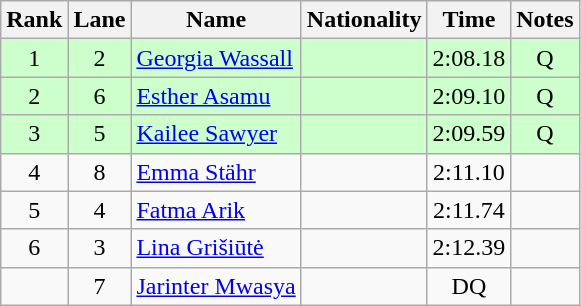<table class="wikitable sortable" style="text-align:center">
<tr>
<th>Rank</th>
<th>Lane</th>
<th>Name</th>
<th>Nationality</th>
<th>Time</th>
<th>Notes</th>
</tr>
<tr bgcolor=ccffcc>
<td>1</td>
<td>2</td>
<td align=left><a href='#'>Georgia Wassall</a></td>
<td align=left></td>
<td>2:08.18</td>
<td>Q</td>
</tr>
<tr bgcolor=ccffcc>
<td>2</td>
<td>6</td>
<td align=left><a href='#'>Esther Asamu</a></td>
<td align=left></td>
<td>2:09.10</td>
<td>Q</td>
</tr>
<tr bgcolor=ccffcc>
<td>3</td>
<td>5</td>
<td align=left><a href='#'>Kailee Sawyer</a></td>
<td align=left></td>
<td>2:09.59</td>
<td>Q</td>
</tr>
<tr>
<td>4</td>
<td>8</td>
<td align=left><a href='#'>Emma Stähr</a></td>
<td align=left></td>
<td>2:11.10</td>
<td></td>
</tr>
<tr>
<td>5</td>
<td>4</td>
<td align=left><a href='#'>Fatma Arik</a></td>
<td align=left></td>
<td>2:11.74</td>
<td></td>
</tr>
<tr>
<td>6</td>
<td>3</td>
<td align=left><a href='#'>Lina Grišiūtė</a></td>
<td align=left></td>
<td>2:12.39</td>
<td></td>
</tr>
<tr>
<td></td>
<td>7</td>
<td align=left><a href='#'>Jarinter Mwasya</a></td>
<td align=left></td>
<td>DQ</td>
<td></td>
</tr>
</table>
